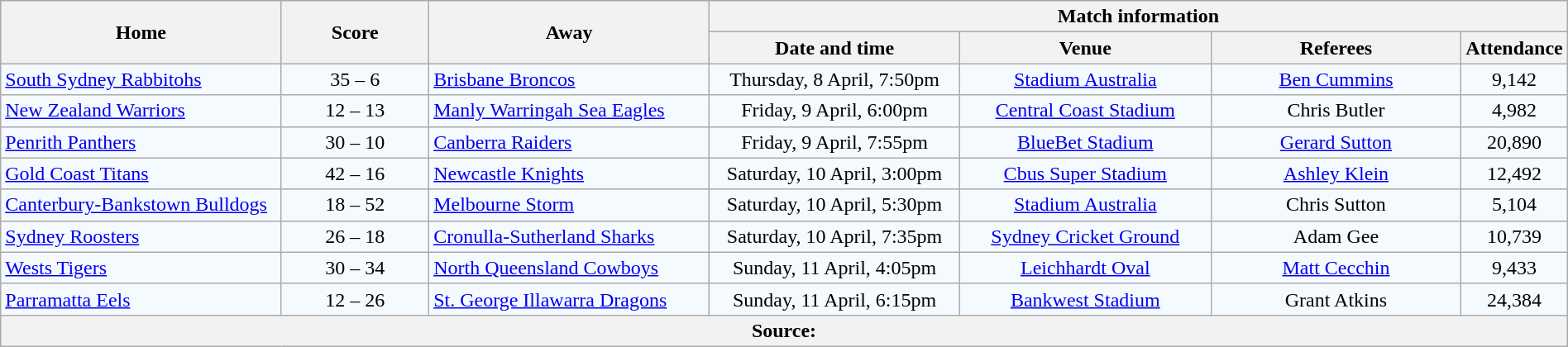<table class="wikitable" style="border-collapse:collapse; text-align:center; width:100%;">
<tr style="background:#c1d8ff;">
<th rowspan="2" style="width:19%;">Home</th>
<th rowspan="2" style="width:10%;">Score</th>
<th rowspan="2" style="width:19%;">Away</th>
<th colspan="6">Match information</th>
</tr>
<tr style="background:#efefef;">
<th width="17%">Date and time</th>
<th width="17%">Venue</th>
<th width="17%">Referees</th>
<th width="5%">Attendance</th>
</tr>
<tr style="text-align:center; background:#f5faff;">
<td align="left"> <a href='#'>South Sydney Rabbitohs</a></td>
<td>35 – 6</td>
<td align="left"> <a href='#'>Brisbane Broncos</a></td>
<td>Thursday, 8 April, 7:50pm</td>
<td><a href='#'>Stadium Australia</a></td>
<td><a href='#'>Ben Cummins</a></td>
<td>9,142</td>
</tr>
<tr style="text-align:center; background:#f5faff;">
<td align="left"> <a href='#'>New Zealand Warriors</a></td>
<td>12 – 13</td>
<td align="left"> <a href='#'>Manly Warringah Sea Eagles</a></td>
<td>Friday, 9 April, 6:00pm</td>
<td><a href='#'>Central Coast Stadium</a></td>
<td>Chris Butler</td>
<td>4,982</td>
</tr>
<tr style="text-align:center; background:#f5faff;">
<td align="left"> <a href='#'>Penrith Panthers</a></td>
<td>30 – 10</td>
<td align="left"> <a href='#'>Canberra Raiders</a></td>
<td>Friday, 9 April, 7:55pm</td>
<td><a href='#'>BlueBet Stadium</a></td>
<td><a href='#'>Gerard Sutton</a></td>
<td>20,890</td>
</tr>
<tr style="text-align:center; background:#f5faff;">
<td align="left"> <a href='#'>Gold Coast Titans</a></td>
<td>42 – 16</td>
<td align="left"> <a href='#'>Newcastle Knights</a></td>
<td>Saturday, 10 April, 3:00pm</td>
<td><a href='#'>Cbus Super Stadium</a></td>
<td><a href='#'>Ashley Klein</a></td>
<td>12,492</td>
</tr>
<tr style="text-align:center; background:#f5faff;">
<td align="left"> <a href='#'>Canterbury-Bankstown Bulldogs</a></td>
<td>18 – 52</td>
<td align="left"> <a href='#'>Melbourne Storm</a></td>
<td>Saturday, 10 April, 5:30pm</td>
<td><a href='#'>Stadium Australia</a></td>
<td>Chris Sutton</td>
<td>5,104</td>
</tr>
<tr style="text-align:center; background:#f5faff;">
<td align="left"> <a href='#'>Sydney Roosters</a></td>
<td>26 – 18</td>
<td align="left"> <a href='#'>Cronulla-Sutherland Sharks</a></td>
<td>Saturday, 10 April, 7:35pm</td>
<td><a href='#'>Sydney Cricket Ground</a></td>
<td>Adam Gee</td>
<td>10,739</td>
</tr>
<tr style="text-align:center; background:#f5faff;">
<td align="left"> <a href='#'>Wests Tigers</a></td>
<td>30 – 34</td>
<td align="left"> <a href='#'>North Queensland Cowboys</a></td>
<td>Sunday, 11 April, 4:05pm</td>
<td><a href='#'>Leichhardt Oval</a></td>
<td><a href='#'>Matt Cecchin</a></td>
<td>9,433</td>
</tr>
<tr style="text-align:center; background:#f5faff;">
<td align="left"> <a href='#'>Parramatta Eels</a></td>
<td>12 – 26</td>
<td align="left"> <a href='#'>St. George Illawarra Dragons</a></td>
<td>Sunday, 11 April, 6:15pm</td>
<td><a href='#'>Bankwest Stadium</a></td>
<td>Grant Atkins</td>
<td>24,384</td>
</tr>
<tr>
<th colspan="7">Source:</th>
</tr>
</table>
